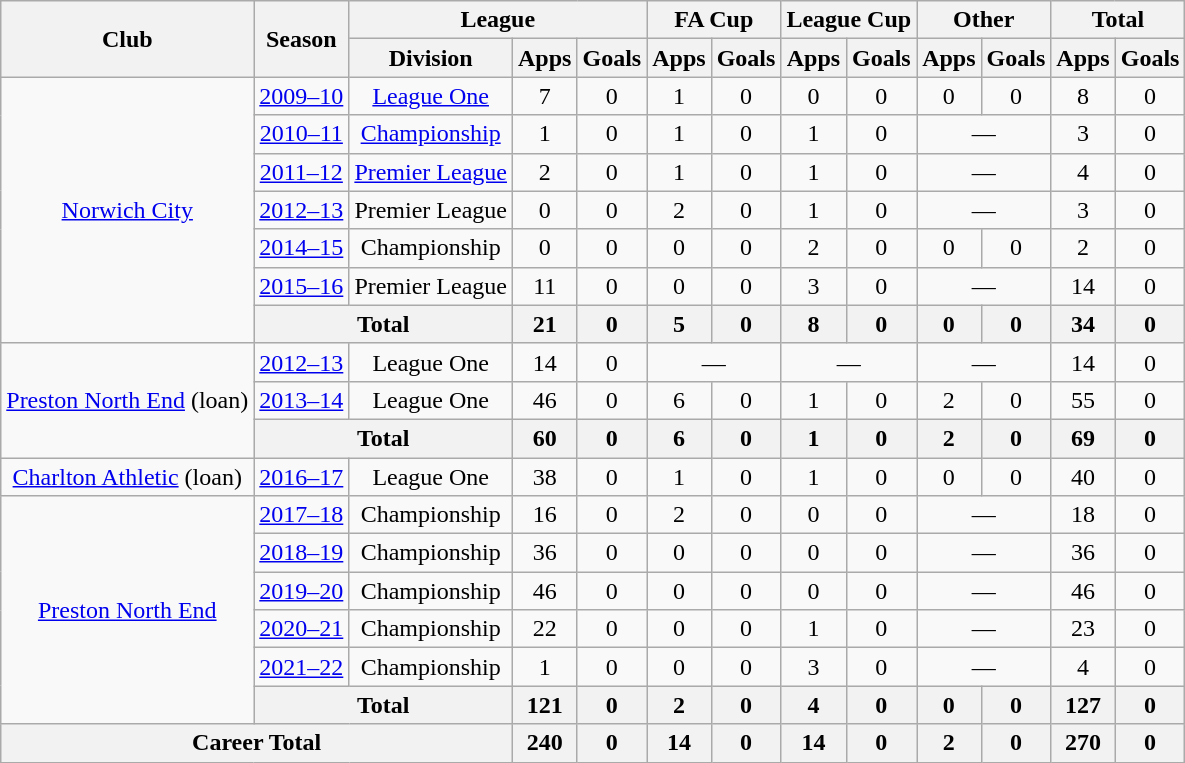<table class="wikitable" style="text-align: center">
<tr>
<th rowspan="2">Club</th>
<th rowspan="2">Season</th>
<th colspan="3">League</th>
<th colspan="2">FA Cup</th>
<th colspan="2">League Cup</th>
<th colspan="2">Other</th>
<th colspan="2">Total</th>
</tr>
<tr>
<th>Division</th>
<th>Apps</th>
<th>Goals</th>
<th>Apps</th>
<th>Goals</th>
<th>Apps</th>
<th>Goals</th>
<th>Apps</th>
<th>Goals</th>
<th>Apps</th>
<th>Goals</th>
</tr>
<tr>
<td rowspan="7"><a href='#'>Norwich City</a></td>
<td><a href='#'>2009–10</a></td>
<td><a href='#'>League One</a></td>
<td>7</td>
<td>0</td>
<td>1</td>
<td>0</td>
<td>0</td>
<td>0</td>
<td>0</td>
<td>0</td>
<td>8</td>
<td>0</td>
</tr>
<tr>
<td><a href='#'>2010–11</a></td>
<td><a href='#'>Championship</a></td>
<td>1</td>
<td>0</td>
<td>1</td>
<td>0</td>
<td>1</td>
<td>0</td>
<td colspan="2">—</td>
<td>3</td>
<td>0</td>
</tr>
<tr>
<td><a href='#'>2011–12</a></td>
<td><a href='#'>Premier League</a></td>
<td>2</td>
<td>0</td>
<td>1</td>
<td>0</td>
<td>1</td>
<td>0</td>
<td colspan="2">—</td>
<td>4</td>
<td>0</td>
</tr>
<tr>
<td><a href='#'>2012–13</a></td>
<td>Premier League</td>
<td>0</td>
<td>0</td>
<td>2</td>
<td>0</td>
<td>1</td>
<td>0</td>
<td colspan="2">—</td>
<td>3</td>
<td>0</td>
</tr>
<tr>
<td><a href='#'>2014–15</a></td>
<td>Championship</td>
<td>0</td>
<td>0</td>
<td>0</td>
<td>0</td>
<td>2</td>
<td>0</td>
<td>0</td>
<td>0</td>
<td>2</td>
<td>0</td>
</tr>
<tr>
<td><a href='#'>2015–16</a></td>
<td>Premier League</td>
<td>11</td>
<td>0</td>
<td>0</td>
<td>0</td>
<td>3</td>
<td>0</td>
<td colspan="2">—</td>
<td>14</td>
<td>0</td>
</tr>
<tr>
<th colspan="2">Total</th>
<th>21</th>
<th>0</th>
<th>5</th>
<th>0</th>
<th>8</th>
<th>0</th>
<th>0</th>
<th>0</th>
<th>34</th>
<th>0</th>
</tr>
<tr>
<td rowspan="3"><a href='#'>Preston North End</a> (loan)</td>
<td><a href='#'>2012–13</a></td>
<td>League One</td>
<td>14</td>
<td>0</td>
<td colspan="2">—</td>
<td colspan="2">—</td>
<td colspan="2">—</td>
<td>14</td>
<td>0</td>
</tr>
<tr>
<td><a href='#'>2013–14</a></td>
<td>League One</td>
<td>46</td>
<td>0</td>
<td>6</td>
<td>0</td>
<td>1</td>
<td>0</td>
<td>2</td>
<td>0</td>
<td>55</td>
<td>0</td>
</tr>
<tr>
<th colspan="2">Total</th>
<th>60</th>
<th>0</th>
<th>6</th>
<th>0</th>
<th>1</th>
<th>0</th>
<th>2</th>
<th>0</th>
<th>69</th>
<th>0</th>
</tr>
<tr>
<td><a href='#'>Charlton Athletic</a> (loan)</td>
<td><a href='#'>2016–17</a></td>
<td>League One</td>
<td>38</td>
<td>0</td>
<td>1</td>
<td>0</td>
<td>1</td>
<td>0</td>
<td>0</td>
<td>0</td>
<td>40</td>
<td>0</td>
</tr>
<tr>
<td rowspan="6"><a href='#'>Preston North End</a></td>
<td><a href='#'>2017–18</a></td>
<td>Championship</td>
<td>16</td>
<td>0</td>
<td>2</td>
<td>0</td>
<td>0</td>
<td>0</td>
<td colspan="2">—</td>
<td>18</td>
<td>0</td>
</tr>
<tr>
<td><a href='#'>2018–19</a></td>
<td>Championship</td>
<td>36</td>
<td>0</td>
<td>0</td>
<td>0</td>
<td>0</td>
<td>0</td>
<td colspan="2">—</td>
<td>36</td>
<td>0</td>
</tr>
<tr>
<td><a href='#'>2019–20</a></td>
<td>Championship</td>
<td>46</td>
<td>0</td>
<td>0</td>
<td>0</td>
<td>0</td>
<td>0</td>
<td colspan="2">—</td>
<td>46</td>
<td>0</td>
</tr>
<tr>
<td><a href='#'>2020–21</a></td>
<td>Championship</td>
<td>22</td>
<td>0</td>
<td>0</td>
<td>0</td>
<td>1</td>
<td>0</td>
<td colspan="2">—</td>
<td>23</td>
<td>0</td>
</tr>
<tr>
<td><a href='#'>2021–22</a></td>
<td>Championship</td>
<td>1</td>
<td>0</td>
<td>0</td>
<td>0</td>
<td>3</td>
<td>0</td>
<td colspan="2">—</td>
<td>4</td>
<td>0</td>
</tr>
<tr>
<th colspan="2">Total</th>
<th>121</th>
<th>0</th>
<th>2</th>
<th>0</th>
<th>4</th>
<th>0</th>
<th>0</th>
<th>0</th>
<th>127</th>
<th>0</th>
</tr>
<tr>
<th colspan="3">Career Total</th>
<th>240</th>
<th>0</th>
<th>14</th>
<th>0</th>
<th>14</th>
<th>0</th>
<th>2</th>
<th>0</th>
<th>270</th>
<th>0</th>
</tr>
</table>
